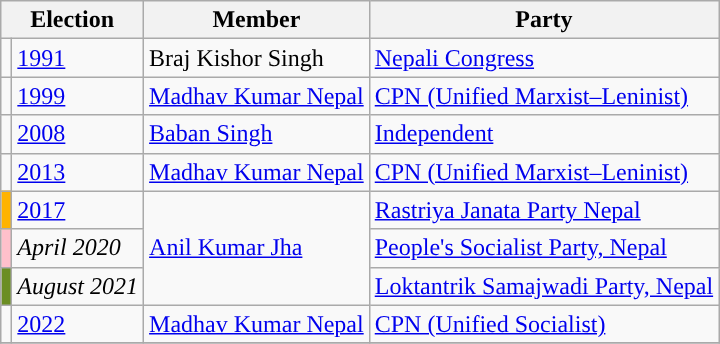<table class="wikitable">
<tr>
<th colspan="2">Election</th>
<th>Member</th>
<th>Party</th>
</tr>
<tr>
<td style="background-color:"></td>
<td><a href='#'>1991</a></td>
<td>Braj Kishor Singh</td>
<td><a href='#'>Nepali Congress</a></td>
</tr>
<tr>
<td style="background-color:"></td>
<td><a href='#'>1999</a></td>
<td><a href='#'>Madhav Kumar Nepal</a></td>
<td><a href='#'>CPN (Unified Marxist–Leninist)</a></td>
</tr>
<tr>
<td style="background-color:"></td>
<td><a href='#'>2008</a></td>
<td><a href='#'>Baban Singh</a></td>
<td><a href='#'>Independent</a></td>
</tr>
<tr>
<td style="background-color:"></td>
<td><a href='#'>2013</a></td>
<td><a href='#'>Madhav Kumar Nepal</a></td>
<td><a href='#'>CPN (Unified Marxist–Leninist)</a></td>
</tr>
<tr>
<td style="background-color:#ffb300"></td>
<td><a href='#'>2017</a></td>
<td rowspan="3"><a href='#'>Anil Kumar Jha</a></td>
<td><a href='#'>Rastriya Janata Party Nepal</a></td>
</tr>
<tr>
<td style="background-color:pink"></td>
<td><em>April 2020</em></td>
<td><a href='#'>People's Socialist Party, Nepal</a></td>
</tr>
<tr>
<td style="background-color:olivedrab"></td>
<td><em>August 2021</em></td>
<td><a href='#'>Loktantrik Samajwadi Party, Nepal</a></td>
</tr>
<tr>
<td style="background-color:"></td>
<td><a href='#'>2022</a></td>
<td><a href='#'>Madhav Kumar Nepal</a></td>
<td><a href='#'>CPN (Unified Socialist)</a></td>
</tr>
<tr>
</tr>
</table>
